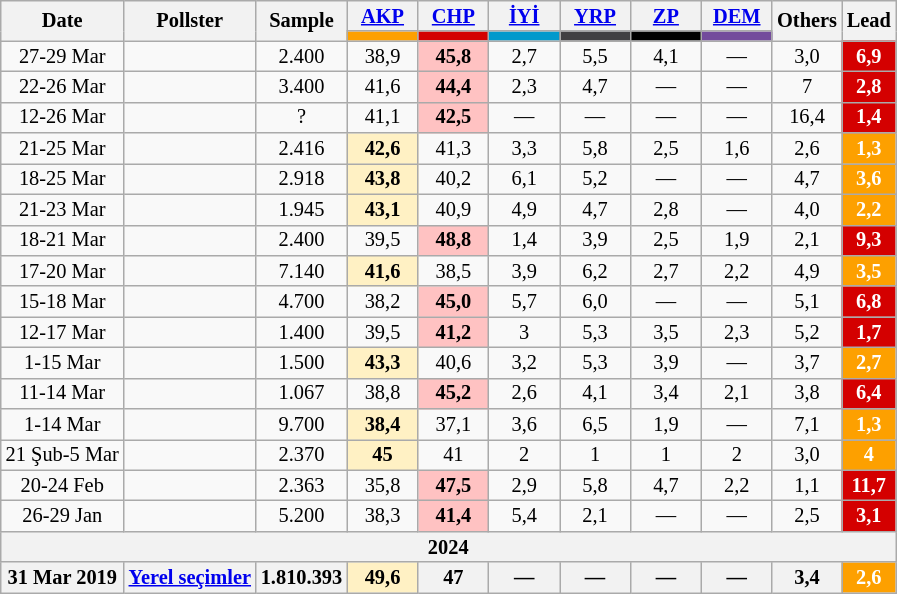<table class="wikitable mw-collapsible" style="text-align:center; font-size:85%; line-height:14px;">
<tr>
<th rowspan="2">Date</th>
<th rowspan="2">Pollster</th>
<th rowspan="2">Sample</th>
<th style="width:3em;"><a href='#'>AKP</a></th>
<th style="width:3em;"><a href='#'>CHP</a></th>
<th style="width:3em;"><a href='#'>İYİ</a></th>
<th style="width:3em;"><a href='#'>YRP</a></th>
<th style="width:3em;"><a href='#'>ZP</a></th>
<th style="width:3em;"><a href='#'>DEM</a></th>
<th rowspan="2">Others</th>
<th rowspan="2">Lead</th>
</tr>
<tr>
<th style="background:#fda000;"></th>
<th style="background:#d40000;"></th>
<th style="background:#0099cc;"></th>
<th style="background:#414042;"></th>
<th style="background:#000000;"></th>
<th style="background:#734B9C;"></th>
</tr>
<tr>
<td>27-29 Mar</td>
<td></td>
<td>2.400</td>
<td>38,9</td>
<td style="background:#FFC2C2"><strong>45,8</strong></td>
<td>2,7</td>
<td>5,5</td>
<td>4,1</td>
<td>—</td>
<td>3,0</td>
<th style="background:#d40000; color:white;">6,9</th>
</tr>
<tr>
<td>22-26 Mar</td>
<td></td>
<td>3.400</td>
<td>41,6</td>
<td style="background:#FFC2C2"><strong>44,4</strong></td>
<td>2,3</td>
<td>4,7</td>
<td>—</td>
<td>—</td>
<td>7</td>
<th style="background:#d40000; color:white;">2,8</th>
</tr>
<tr>
<td>12-26 Mar</td>
<td></td>
<td>?</td>
<td>41,1</td>
<td style="background:#FFC2C2"><strong>42,5</strong></td>
<td>—</td>
<td>—</td>
<td>—</td>
<td>—</td>
<td>16,4</td>
<th style="background:#d40000; color:white;">1,4</th>
</tr>
<tr>
<td>21-25 Mar</td>
<td></td>
<td>2.416</td>
<td style="background:#FFF1C4"><strong>42,6</strong></td>
<td>41,3</td>
<td>3,3</td>
<td>5,8</td>
<td>2,5</td>
<td>1,6</td>
<td>2,6</td>
<th style="background:#fda000; color:white;">1,3</th>
</tr>
<tr>
<td>18-25 Mar</td>
<td></td>
<td>2.918</td>
<td style="background:#FFF1C4"><strong>43,8</strong></td>
<td>40,2</td>
<td>6,1</td>
<td>5,2</td>
<td>—</td>
<td>—</td>
<td>4,7</td>
<th style="background:#fda000; color:white;">3,6</th>
</tr>
<tr>
<td>21-23 Mar</td>
<td></td>
<td>1.945</td>
<td style="background:#FFF1C4"><strong>43,1</strong></td>
<td>40,9</td>
<td>4,9</td>
<td>4,7</td>
<td>2,8</td>
<td>—</td>
<td>4,0</td>
<th style="background:#fda000; color:white;">2,2</th>
</tr>
<tr>
<td>18-21 Mar</td>
<td></td>
<td>2.400</td>
<td>39,5</td>
<td style="background:#FFC2C2"><strong>48,8</strong></td>
<td>1,4</td>
<td>3,9</td>
<td>2,5</td>
<td>1,9</td>
<td>2,1</td>
<th style="background:#d40000; color:white;">9,3</th>
</tr>
<tr>
<td>17-20 Mar</td>
<td></td>
<td>7.140</td>
<td style="background:#FFF1C4"><strong>41,6</strong></td>
<td>38,5</td>
<td>3,9</td>
<td>6,2</td>
<td>2,7</td>
<td>2,2</td>
<td>4,9</td>
<th style="background:#fda000; color:white;">3,5</th>
</tr>
<tr>
<td>15-18 Mar</td>
<td></td>
<td>4.700</td>
<td>38,2</td>
<td style="background:#FFC2C2"><strong>45,0</strong></td>
<td>5,7</td>
<td>6,0</td>
<td>—</td>
<td>—</td>
<td>5,1</td>
<th style="background:#d40000; color:white;">6,8</th>
</tr>
<tr>
<td>12-17 Mar</td>
<td></td>
<td>1.400</td>
<td>39,5</td>
<td style="background:#FFC2C2"><strong>41,2</strong></td>
<td>3</td>
<td>5,3</td>
<td>3,5</td>
<td>2,3</td>
<td>5,2</td>
<th style="background:#d40000; color:white;">1,7</th>
</tr>
<tr>
<td>1-15 Mar</td>
<td></td>
<td>1.500</td>
<th style="background:#FFF1C4"><strong>43,3</strong></th>
<td>40,6</td>
<td>3,2</td>
<td>5,3</td>
<td>3,9</td>
<td>—</td>
<td>3,7</td>
<th style="background:#fda000; color:white;">2,7</th>
</tr>
<tr>
<td>11-14 Mar</td>
<td></td>
<td>1.067</td>
<td>38,8</td>
<td style="background:#FFC2C2"><strong>45,2</strong></td>
<td>2,6</td>
<td>4,1</td>
<td>3,4</td>
<td>2,1</td>
<td>3,8</td>
<th style="background:#d40000; color:white;">6,4</th>
</tr>
<tr>
<td>1-14 Mar</td>
<td></td>
<td>9.700</td>
<th style="background:#FFF1C4"><strong>38,4</strong></th>
<td>37,1</td>
<td>3,6</td>
<td>6,5</td>
<td>1,9</td>
<td>—</td>
<td>7,1</td>
<th style="background:#fda000; color:white;">1,3</th>
</tr>
<tr>
<td>21 Şub-5 Mar</td>
<td></td>
<td>2.370</td>
<th style="background:#FFF1C4"><strong>45</strong></th>
<td>41</td>
<td>2</td>
<td>1</td>
<td>1</td>
<td>2</td>
<td>3,0</td>
<th style="background:#fda000; color:white;">4</th>
</tr>
<tr>
<td>20-24 Feb</td>
<td></td>
<td>2.363</td>
<td>35,8</td>
<td style="background:#FFC2C2"><strong>47,5</strong></td>
<td>2,9</td>
<td>5,8</td>
<td>4,7</td>
<td>2,2</td>
<td>1,1</td>
<th style="background:#d40000; color:white;">11,7</th>
</tr>
<tr>
<td>26-29 Jan</td>
<td></td>
<td>5.200</td>
<td>38,3</td>
<td style="background:#FFC2C2"><strong>41,4</strong></td>
<td>5,4</td>
<td>2,1</td>
<td>—</td>
<td>—</td>
<td>2,5</td>
<th style="background:#d40000; color:white;">3,1</th>
</tr>
<tr>
<th colspan="11">2024</th>
</tr>
<tr>
<th>31 Mar 2019</th>
<th><a href='#'>Yerel seçimler</a></th>
<th>1.810.393</th>
<th style="background:#FFF1C4"><strong>49,6</strong></th>
<th>47</th>
<th>—</th>
<th>—</th>
<th>—</th>
<th>—</th>
<th>3,4</th>
<th style="background:#fda000; color:white;">2,6</th>
</tr>
</table>
